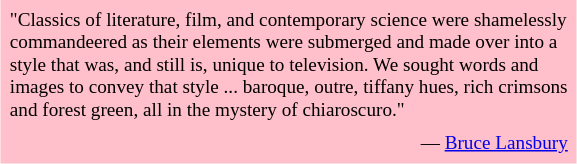<table class="toccolours" style="float:right; margin-left:1em; margin-right:1em; font-size:80%; background:pink; color:black; width:30em; max-width:40%;" cellspacing="5">
<tr>
<td style="text-align: left;">"Classics of literature, film, and contemporary science were shamelessly commandeered as their elements were submerged and made over into a style that was, and still is, unique to television. We sought words and images to convey that style ... baroque, outre, tiffany hues, rich crimsons and forest green, all in the mystery of chiaroscuro."</td>
</tr>
<tr>
<td style="text-align: right;">— <a href='#'>Bruce Lansbury</a></td>
</tr>
</table>
